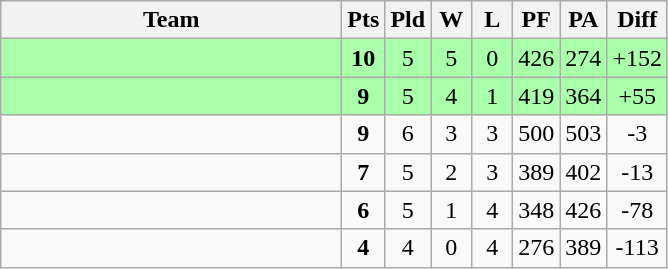<table class=wikitable style="text-align:center">
<tr>
<th width=220>Team</th>
<th width=20>Pts</th>
<th width=20>Pld</th>
<th width=20>W</th>
<th width=20>L</th>
<th width=20>PF</th>
<th width=20>PA</th>
<th width=25>Diff</th>
</tr>
<tr bgcolor=#aaffaa>
<td align=left></td>
<td><strong>10</strong></td>
<td>5</td>
<td>5</td>
<td>0</td>
<td>426</td>
<td>274</td>
<td>+152</td>
</tr>
<tr bgcolor=#aaffaa>
<td align=left></td>
<td><strong>9</strong></td>
<td>5</td>
<td>4</td>
<td>1</td>
<td>419</td>
<td>364</td>
<td>+55</td>
</tr>
<tr bgcolor=>
<td align=left></td>
<td><strong>9</strong></td>
<td>6</td>
<td>3</td>
<td>3</td>
<td>500</td>
<td>503</td>
<td>-3</td>
</tr>
<tr bgcolor=>
<td align=left></td>
<td><strong>7</strong></td>
<td>5</td>
<td>2</td>
<td>3</td>
<td>389</td>
<td>402</td>
<td>-13</td>
</tr>
<tr bgcolor=>
<td align=left></td>
<td><strong>6</strong></td>
<td>5</td>
<td>1</td>
<td>4</td>
<td>348</td>
<td>426</td>
<td>-78</td>
</tr>
<tr bgcolor=>
<td align=left></td>
<td><strong>4</strong></td>
<td>4</td>
<td>0</td>
<td>4</td>
<td>276</td>
<td>389</td>
<td>-113</td>
</tr>
</table>
